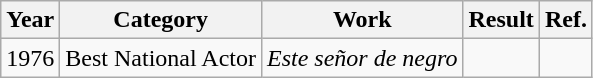<table class="wikitable sortable">
<tr>
<th>Year</th>
<th>Category</th>
<th>Work</th>
<th>Result</th>
<th>Ref.</th>
</tr>
<tr>
<td>1976</td>
<td>Best National Actor</td>
<td><em>Este señor de negro</em></td>
<td></td>
<td></td>
</tr>
</table>
